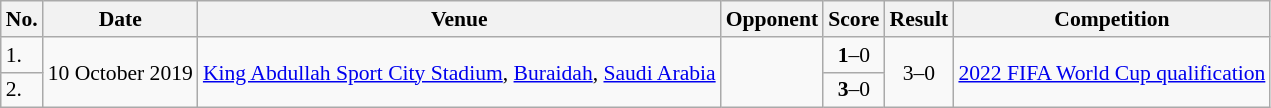<table class="wikitable sortable" style="font-size:90%;">
<tr>
<th>No.</th>
<th>Date</th>
<th>Venue</th>
<th>Opponent</th>
<th>Score</th>
<th>Result</th>
<th>Competition</th>
</tr>
<tr>
<td>1.</td>
<td rowspan="2">10 October 2019</td>
<td rowspan="2"><a href='#'>King Abdullah Sport City Stadium</a>, <a href='#'>Buraidah</a>, <a href='#'>Saudi Arabia</a></td>
<td rowspan="2"></td>
<td style="text-align:center;"><strong>1</strong>–0</td>
<td rowspan="2" style="text-align:center;">3–0</td>
<td rowspan=2><a href='#'>2022 FIFA World Cup qualification</a></td>
</tr>
<tr>
<td>2.</td>
<td style="text-align:center;"><strong>3</strong>–0</td>
</tr>
</table>
